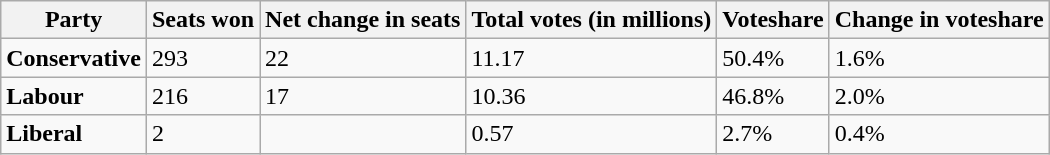<table class="wikitable">
<tr>
<th>Party</th>
<th>Seats won</th>
<th>Net change in seats</th>
<th>Total votes (in millions)</th>
<th>Voteshare</th>
<th>Change in voteshare</th>
</tr>
<tr>
<td><strong>Conservative</strong></td>
<td>293</td>
<td>22</td>
<td>11.17</td>
<td>50.4%</td>
<td>1.6%</td>
</tr>
<tr>
<td><strong>Labour</strong></td>
<td>216</td>
<td>17</td>
<td>10.36</td>
<td>46.8%</td>
<td>2.0%</td>
</tr>
<tr>
<td><strong>Liberal</strong></td>
<td>2</td>
<td></td>
<td>0.57</td>
<td>2.7%</td>
<td>0.4%</td>
</tr>
</table>
